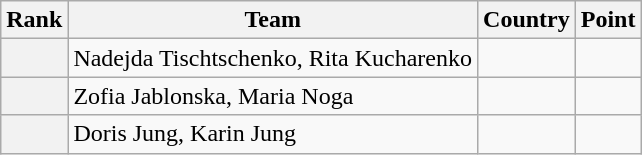<table class="wikitable sortable">
<tr>
<th>Rank</th>
<th>Team</th>
<th>Country</th>
<th>Point</th>
</tr>
<tr>
<th></th>
<td>Nadejda Tischtschenko, Rita Kucharenko</td>
<td></td>
<td></td>
</tr>
<tr>
<th></th>
<td>Zofia Jablonska, Maria Noga</td>
<td></td>
<td></td>
</tr>
<tr>
<th></th>
<td>Doris Jung, Karin Jung</td>
<td></td>
<td></td>
</tr>
</table>
